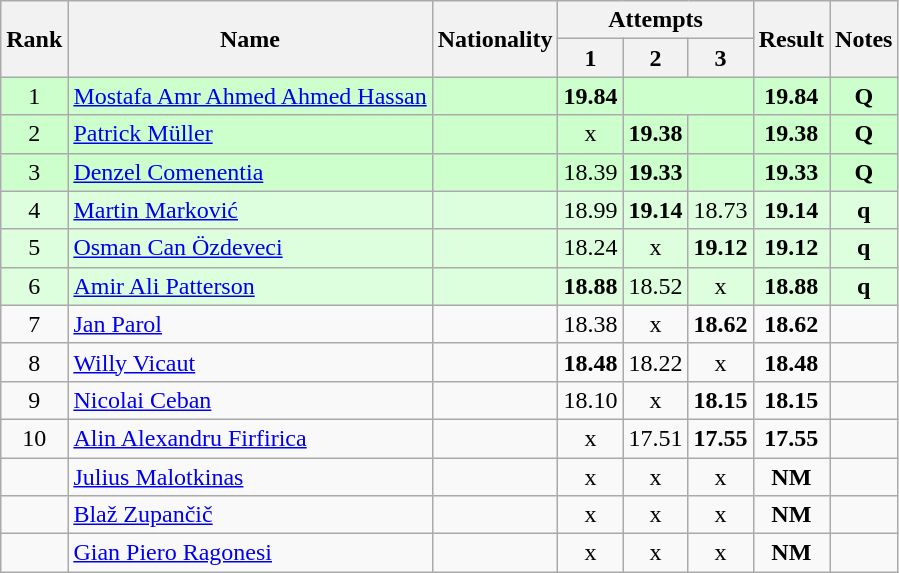<table class="wikitable sortable" style="text-align:center">
<tr>
<th rowspan=2>Rank</th>
<th rowspan=2>Name</th>
<th rowspan=2>Nationality</th>
<th colspan=3>Attempts</th>
<th rowspan=2>Result</th>
<th rowspan=2>Notes</th>
</tr>
<tr>
<th>1</th>
<th>2</th>
<th>3</th>
</tr>
<tr bgcolor=ccffcc>
<td>1</td>
<td align=left><a href='#'>Mostafa Amr Ahmed Ahmed Hassan</a></td>
<td align=left></td>
<td><strong>19.84</strong></td>
<td colspan=2></td>
<td><strong>19.84</strong></td>
<td><strong>Q</strong></td>
</tr>
<tr bgcolor=ccffcc>
<td>2</td>
<td align=left><a href='#'>Patrick Müller</a></td>
<td align=left></td>
<td>x</td>
<td><strong>19.38</strong></td>
<td></td>
<td><strong>19.38</strong></td>
<td><strong>Q</strong></td>
</tr>
<tr bgcolor=ccffcc>
<td>3</td>
<td align=left><a href='#'>Denzel Comenentia</a></td>
<td align=left></td>
<td>18.39</td>
<td><strong>19.33</strong></td>
<td></td>
<td><strong>19.33</strong></td>
<td><strong>Q</strong></td>
</tr>
<tr bgcolor=ddffdd>
<td>4</td>
<td align=left><a href='#'>Martin Marković</a></td>
<td align=left></td>
<td>18.99</td>
<td><strong>19.14</strong></td>
<td>18.73</td>
<td><strong>19.14</strong></td>
<td><strong>q</strong></td>
</tr>
<tr bgcolor=ddffdd>
<td>5</td>
<td align=left><a href='#'>Osman Can Özdeveci</a></td>
<td align=left></td>
<td>18.24</td>
<td>x</td>
<td><strong>19.12</strong></td>
<td><strong>19.12</strong></td>
<td><strong>q</strong></td>
</tr>
<tr bgcolor=ddffdd>
<td>6</td>
<td align=left><a href='#'>Amir Ali Patterson</a></td>
<td align=left></td>
<td><strong>18.88</strong></td>
<td>18.52</td>
<td>x</td>
<td><strong>18.88</strong></td>
<td><strong>q</strong></td>
</tr>
<tr>
<td>7</td>
<td align=left><a href='#'>Jan Parol</a></td>
<td align=left></td>
<td>18.38</td>
<td>x</td>
<td><strong>18.62</strong></td>
<td><strong>18.62</strong></td>
<td></td>
</tr>
<tr>
<td>8</td>
<td align=left><a href='#'>Willy Vicaut</a></td>
<td align=left></td>
<td><strong>18.48</strong></td>
<td>18.22</td>
<td>x</td>
<td><strong>18.48</strong></td>
<td></td>
</tr>
<tr>
<td>9</td>
<td align=left><a href='#'>Nicolai Ceban</a></td>
<td align=left></td>
<td>18.10</td>
<td>x</td>
<td><strong>18.15</strong></td>
<td><strong>18.15</strong></td>
<td></td>
</tr>
<tr>
<td>10</td>
<td align=left><a href='#'>Alin Alexandru Firfirica</a></td>
<td align=left></td>
<td>x</td>
<td>17.51</td>
<td><strong>17.55</strong></td>
<td><strong>17.55</strong></td>
<td></td>
</tr>
<tr>
<td></td>
<td align=left><a href='#'>Julius Malotkinas</a></td>
<td align=left></td>
<td>x</td>
<td>x</td>
<td>x</td>
<td><strong>NM</strong></td>
<td></td>
</tr>
<tr>
<td></td>
<td align=left><a href='#'>Blaž Zupančič</a></td>
<td align=left></td>
<td>x</td>
<td>x</td>
<td>x</td>
<td><strong>NM</strong></td>
<td></td>
</tr>
<tr>
<td></td>
<td align=left><a href='#'>Gian Piero Ragonesi</a></td>
<td align=left></td>
<td>x</td>
<td>x</td>
<td>x</td>
<td><strong>NM</strong></td>
<td></td>
</tr>
</table>
